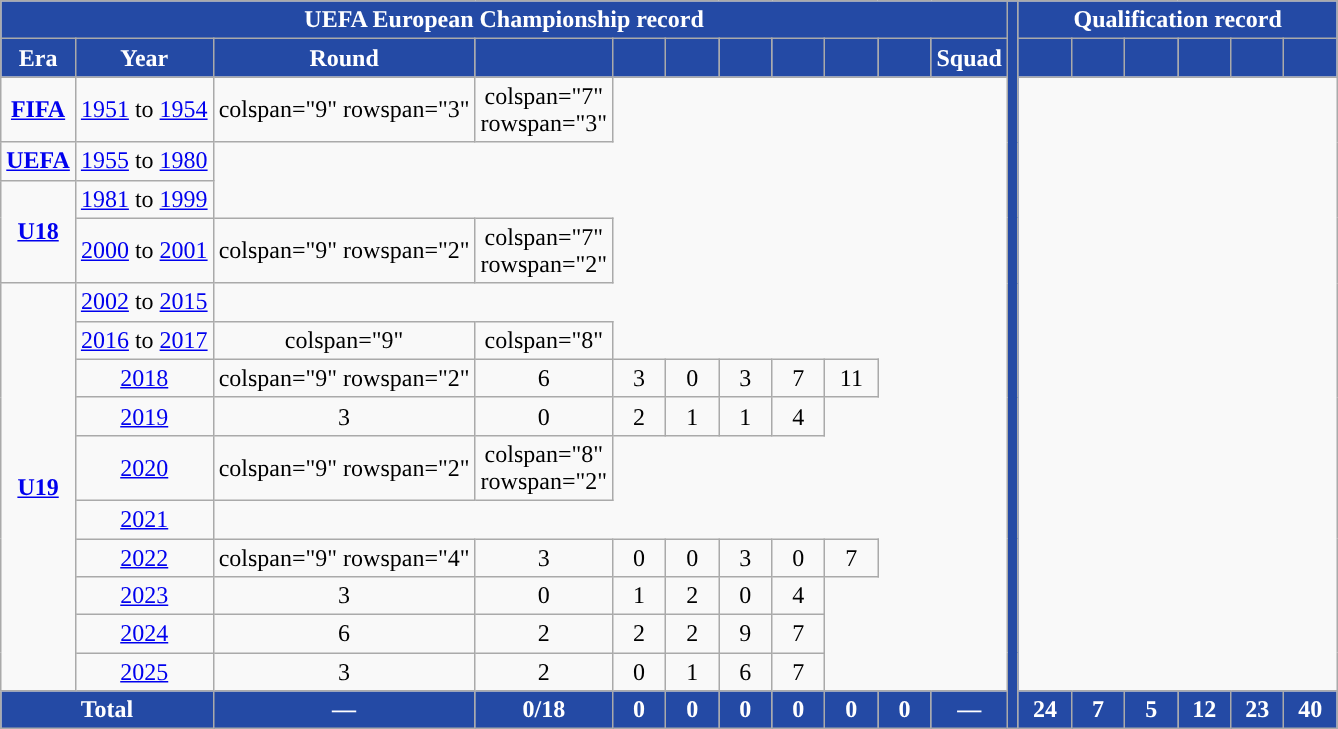<table class="wikitable" style="text-align:center">
<tr>
<th colspan="11" style="background:#244AA5;color:white;">UEFA European Championship record</th>
<th rowspan="26" style="background:#244AA5"></th>
<th colspan="7" style="background:#244AA5;color:white;">Qualification record</th>
</tr>
<tr>
<th style="background:#244AA5;color:white;">Era</th>
<th style="background:#244AA5;color:white;">Year</th>
<th style="background:#244AA5;color:white;">Round</th>
<th width="28" style="background:#244AA5;color:white;"></th>
<th width="28" style="background:#244AA5;color:white;"></th>
<th width="28" style="background:#244AA5;color:white;"></th>
<th width="28" style="background:#244AA5;color:white;"></th>
<th width="28" style="background:#244AA5;color:white;"></th>
<th width="28" style="background:#244AA5;color:white;"></th>
<th width="28" style="background:#244AA5;color:white;"></th>
<th style="background:#244AA5;color:white;">Squad</th>
<th width="28" style="background:#244AA5;color:white;"></th>
<th width="28" style="background:#244AA5;color:white;"></th>
<th width="28" style="background:#244AA5;color:white;"></th>
<th width="28" style="background:#244AA5;color:white;"></th>
<th width="28" style="background:#244AA5;color:white;"></th>
<th width="28" style="background:#244AA5;color:white;"></th>
</tr>
<tr>
<td rowspan="1"><strong><a href='#'>FIFA</a></strong></td>
<td> <a href='#'>1951</a> to  <a href='#'>1954</a></td>
<td>colspan="9" rowspan="3" </td>
<td>colspan="7" rowspan="3" </td>
</tr>
<tr>
<td rowspan="1"><strong><a href='#'>UEFA</a></strong></td>
<td> <a href='#'>1955</a> to  <a href='#'>1980</a></td>
</tr>
<tr>
<td rowspan="2"><strong><a href='#'>U18</a></strong></td>
<td> <a href='#'>1981</a> to  <a href='#'>1999</a></td>
</tr>
<tr>
<td> <a href='#'>2000</a> to  <a href='#'>2001</a></td>
<td>colspan="9" rowspan="2" </td>
<td>colspan="7" rowspan="2" </td>
</tr>
<tr>
<td rowspan="10"><strong><a href='#'>U19</a></strong></td>
<td> <a href='#'>2002</a> to  <a href='#'>2015</a></td>
</tr>
<tr>
<td> <a href='#'>2016</a> to  <a href='#'>2017</a></td>
<td>colspan="9" </td>
<td>colspan="8" </td>
</tr>
<tr>
<td> <a href='#'>2018</a></td>
<td>colspan="9" rowspan="2" </td>
<td>6</td>
<td>3</td>
<td>0</td>
<td>3</td>
<td>7</td>
<td>11</td>
</tr>
<tr>
<td> <a href='#'>2019</a></td>
<td>3</td>
<td>0</td>
<td>2</td>
<td>1</td>
<td>1</td>
<td>4</td>
</tr>
<tr>
<td> <a href='#'>2020</a></td>
<td>colspan="9" rowspan="2" </td>
<td>colspan="8" rowspan="2" </td>
</tr>
<tr>
<td> <a href='#'>2021</a></td>
</tr>
<tr>
<td> <a href='#'>2022</a></td>
<td>colspan="9" rowspan="4"</td>
<td>3</td>
<td>0</td>
<td>0</td>
<td>3</td>
<td>0</td>
<td>7</td>
</tr>
<tr>
<td> <a href='#'>2023</a></td>
<td>3</td>
<td>0</td>
<td>1</td>
<td>2</td>
<td>0</td>
<td>4</td>
</tr>
<tr>
<td> <a href='#'>2024</a></td>
<td>6</td>
<td>2</td>
<td>2</td>
<td>2</td>
<td>9</td>
<td>7</td>
</tr>
<tr>
<td> <a href='#'>2025</a></td>
<td>3</td>
<td>2</td>
<td>0</td>
<td>1</td>
<td>6</td>
<td>7</td>
</tr>
<tr>
<th colspan="2" style="background:#244AA5;color:white;">Total</th>
<th style="background:#244AA5;color:white;">—</th>
<th style="background:#244AA5;color:white;">0/18</th>
<th style="background:#244AA5;color:white;">0</th>
<th style="background:#244AA5;color:white;">0</th>
<th style="background:#244AA5;color:white;">0</th>
<th style="background:#244AA5;color:white;">0</th>
<th style="background:#244AA5;color:white;">0</th>
<th style="background:#244AA5;color:white;">0</th>
<th style="background:#244AA5;color:white;">—</th>
<th style="background:#244AA5;color:white;">24</th>
<th style="background:#244AA5;color:white;">7</th>
<th style="background:#244AA5;color:white;">5</th>
<th style="background:#244AA5;color:white;">12</th>
<th style="background:#244AA5;color:white;">23</th>
<th style="background:#244AA5;color:white;">40</th>
</tr>
</table>
